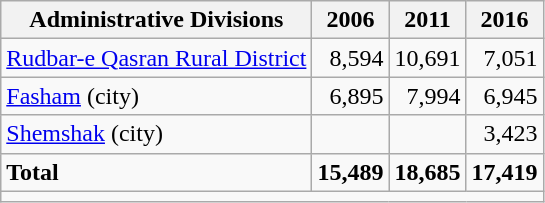<table class="wikitable">
<tr>
<th>Administrative Divisions</th>
<th>2006</th>
<th>2011</th>
<th>2016</th>
</tr>
<tr>
<td><a href='#'>Rudbar-e Qasran Rural District</a></td>
<td style="text-align: right;">8,594</td>
<td style="text-align: right;">10,691</td>
<td style="text-align: right;">7,051</td>
</tr>
<tr>
<td><a href='#'>Fasham</a> (city)</td>
<td style="text-align: right;">6,895</td>
<td style="text-align: right;">7,994</td>
<td style="text-align: right;">6,945</td>
</tr>
<tr>
<td><a href='#'>Shemshak</a> (city)</td>
<td style="text-align: right;"></td>
<td style="text-align: right;"></td>
<td style="text-align: right;">3,423</td>
</tr>
<tr>
<td><strong>Total</strong></td>
<td style="text-align: right;"><strong>15,489</strong></td>
<td style="text-align: right;"><strong>18,685</strong></td>
<td style="text-align: right;"><strong>17,419</strong></td>
</tr>
<tr>
<td colspan=4></td>
</tr>
</table>
